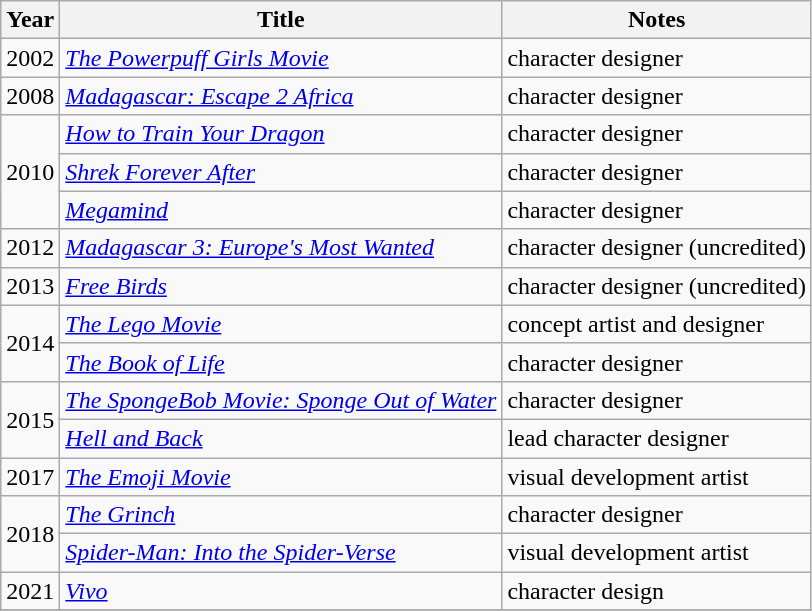<table class="wikitable sortable">
<tr>
<th>Year</th>
<th>Title</th>
<th>Notes</th>
</tr>
<tr>
<td>2002</td>
<td><em><a href='#'>The Powerpuff Girls Movie</a></em></td>
<td>character designer</td>
</tr>
<tr>
<td>2008</td>
<td><em><a href='#'>Madagascar: Escape 2 Africa</a></em></td>
<td>character designer</td>
</tr>
<tr>
<td rowspan="3">2010</td>
<td><em><a href='#'>How to Train Your Dragon</a></em></td>
<td>character designer</td>
</tr>
<tr>
<td><em><a href='#'>Shrek Forever After</a></em></td>
<td>character designer</td>
</tr>
<tr>
<td><em><a href='#'>Megamind</a></em></td>
<td>character designer</td>
</tr>
<tr>
<td rowspan="1">2012</td>
<td><em><a href='#'>Madagascar 3: Europe's Most Wanted</a></em></td>
<td>character designer (uncredited)</td>
</tr>
<tr>
<td>2013</td>
<td><em><a href='#'>Free Birds</a></em></td>
<td>character designer (uncredited)</td>
</tr>
<tr>
<td rowspan="2">2014</td>
<td><em><a href='#'>The Lego Movie</a></em></td>
<td>concept artist and designer</td>
</tr>
<tr>
<td><em><a href='#'>The Book of Life</a></em></td>
<td>character designer</td>
</tr>
<tr>
<td rowspan="2">2015</td>
<td><em><a href='#'>The SpongeBob Movie: Sponge Out of Water</a></em></td>
<td>character designer</td>
</tr>
<tr>
<td><em><a href='#'>Hell and Back</a></em></td>
<td>lead character designer</td>
</tr>
<tr>
<td>2017</td>
<td><em><a href='#'>The Emoji Movie</a></em></td>
<td>visual development artist</td>
</tr>
<tr>
<td rowspan="2">2018</td>
<td><em><a href='#'>The Grinch</a></em></td>
<td>character designer</td>
</tr>
<tr>
<td><em><a href='#'>Spider-Man: Into the Spider-Verse</a></em></td>
<td>visual development artist</td>
</tr>
<tr>
<td rowspan=“2”>2021</td>
<td><em><a href='#'>Vivo</a></em></td>
<td>character design</td>
</tr>
<tr>
</tr>
</table>
